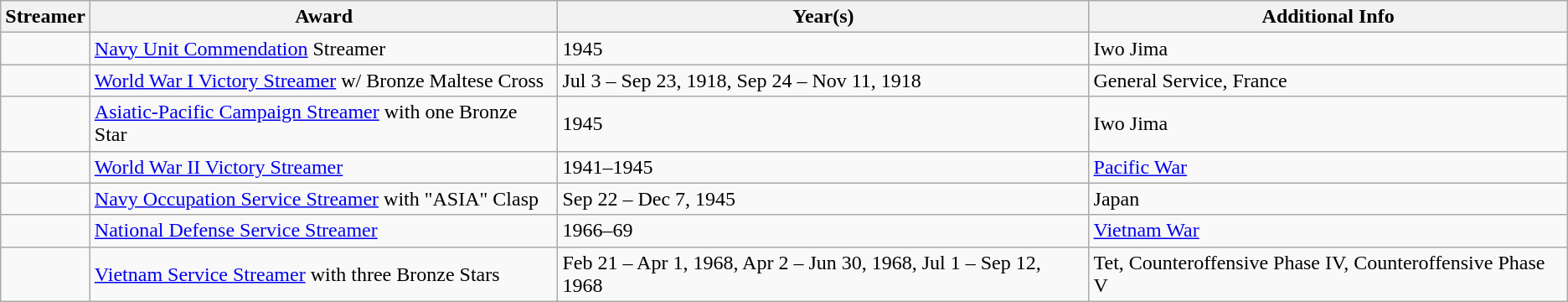<table class=wikitable>
<tr>
<th>Streamer</th>
<th>Award</th>
<th>Year(s)</th>
<th>Additional Info</th>
</tr>
<tr>
<td></td>
<td><a href='#'>Navy Unit Commendation</a> Streamer</td>
<td>1945</td>
<td>Iwo Jima</td>
</tr>
<tr>
<td></td>
<td><a href='#'>World War I Victory Streamer</a> w/ Bronze Maltese Cross</td>
<td>Jul 3 – Sep 23, 1918, Sep 24 – Nov 11, 1918</td>
<td>General Service, France</td>
</tr>
<tr>
<td></td>
<td><a href='#'>Asiatic-Pacific Campaign Streamer</a> with one Bronze Star</td>
<td>1945</td>
<td>Iwo Jima</td>
</tr>
<tr>
<td></td>
<td><a href='#'>World War II Victory Streamer</a></td>
<td>1941–1945</td>
<td><a href='#'>Pacific War</a></td>
</tr>
<tr>
<td></td>
<td><a href='#'>Navy Occupation Service Streamer</a> with "ASIA" Clasp</td>
<td>Sep 22 – Dec 7, 1945</td>
<td>Japan</td>
</tr>
<tr>
<td></td>
<td><a href='#'>National Defense Service Streamer</a></td>
<td>1966–69</td>
<td><a href='#'>Vietnam War</a></td>
</tr>
<tr>
<td></td>
<td><a href='#'>Vietnam Service Streamer</a> with three Bronze Stars</td>
<td>Feb 21 – Apr 1, 1968, Apr 2 – Jun 30, 1968, Jul 1 – Sep 12, 1968</td>
<td>Tet, Counteroffensive Phase IV, Counteroffensive Phase V</td>
</tr>
</table>
